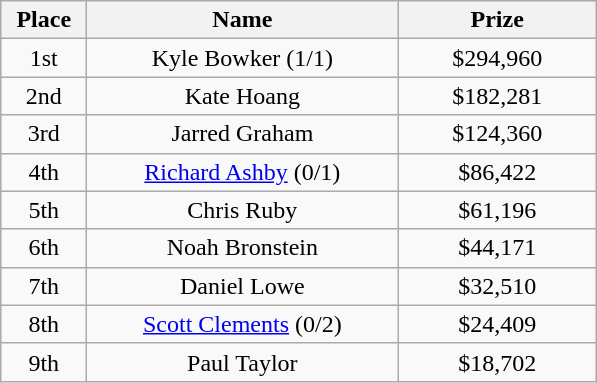<table class="wikitable">
<tr>
<th width="50">Place</th>
<th width="200">Name</th>
<th width="125">Prize</th>
</tr>
<tr>
<td align = "center">1st</td>
<td align = "center">Kyle Bowker (1/1)</td>
<td align = "center">$294,960</td>
</tr>
<tr>
<td align = "center">2nd</td>
<td align = "center">Kate Hoang</td>
<td align = "center">$182,281</td>
</tr>
<tr>
<td align = "center">3rd</td>
<td align = "center">Jarred Graham</td>
<td align = "center">$124,360</td>
</tr>
<tr>
<td align = "center">4th</td>
<td align = "center"><a href='#'>Richard Ashby</a> (0/1)</td>
<td align = "center">$86,422</td>
</tr>
<tr>
<td align = "center">5th</td>
<td align = "center">Chris Ruby</td>
<td align = "center">$61,196</td>
</tr>
<tr>
<td align = "center">6th</td>
<td align = "center">Noah Bronstein</td>
<td align = "center">$44,171</td>
</tr>
<tr>
<td align = "center">7th</td>
<td align = "center">Daniel Lowe</td>
<td align = "center">$32,510</td>
</tr>
<tr>
<td align = "center">8th</td>
<td align = "center"><a href='#'>Scott Clements</a> (0/2)</td>
<td align = "center">$24,409</td>
</tr>
<tr>
<td align = "center">9th</td>
<td align = "center">Paul Taylor</td>
<td align = "center">$18,702</td>
</tr>
</table>
